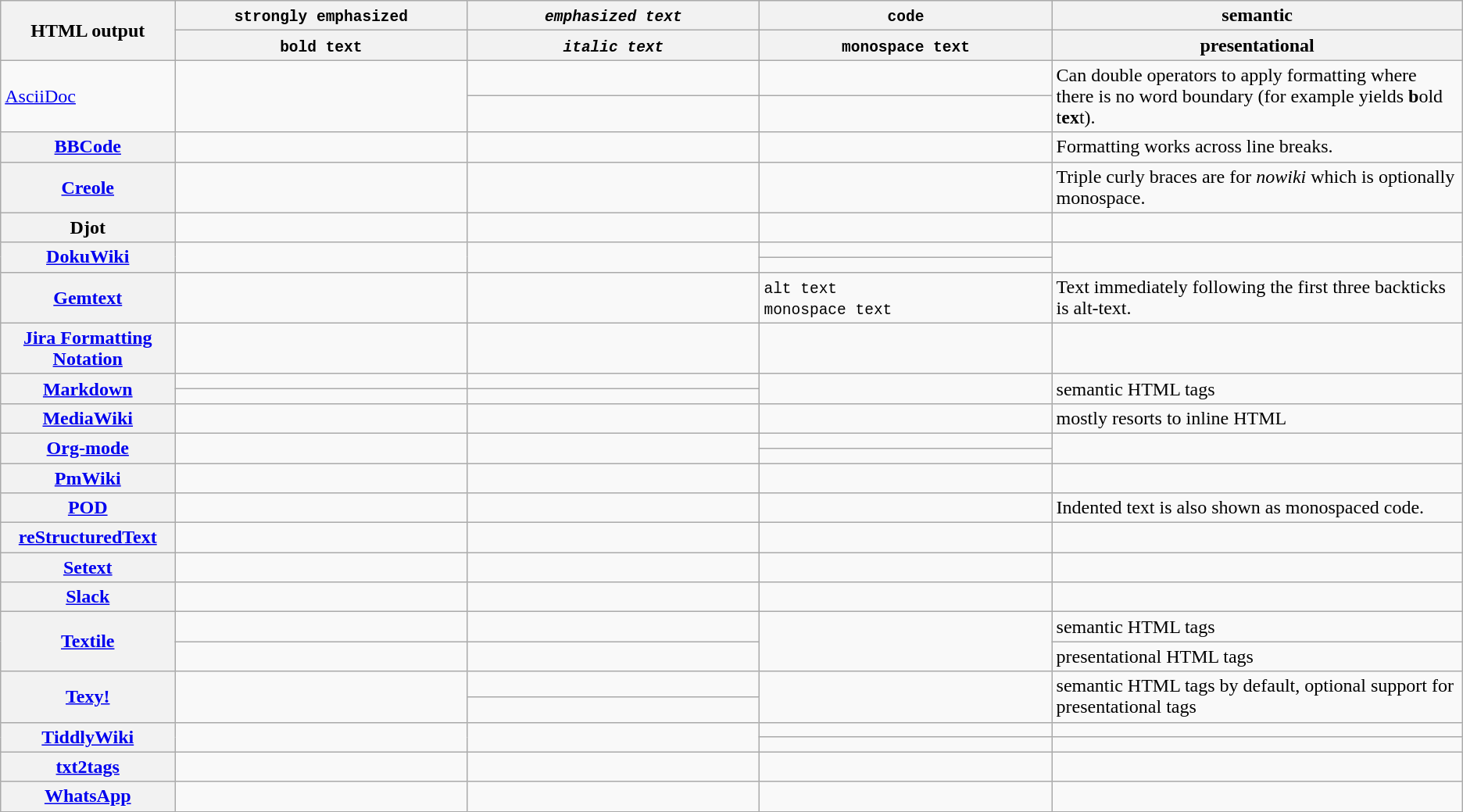<table class="wikitable sortable">
<tr>
<th rowspan=2 >HTML output</th>
<th width="20%"><code><strong>strongly emphasized</strong></code></th>
<th width="20%"><code><em>emphasized text</em></code></th>
<th width="20%"><code><code>code</code></code></th>
<th>semantic</th>
</tr>
<tr>
<th><code><b>bold text</b></code></th>
<th><code><i>italic text</i></code></th>
<th><code><tt>monospace text</tt></code></th>
<th>presentational</th>
</tr>
<tr>
<td rowspan=2 ><a href='#'>AsciiDoc</a></td>
<td rowspan=2><code></code></td>
<td><code></code></td>
<td><code></code></td>
<td rowspan=2>Can double operators to apply formatting where there is no word boundary (for example <code></code> yields <strong>b</strong>old t<strong>ex</strong>t).</td>
</tr>
<tr>
<td></td>
<td></td>
</tr>
<tr>
<th><a href='#'>BBCode</a></th>
<td><code></code></td>
<td><code></code></td>
<td><code></code></td>
<td>Formatting works across line breaks.</td>
</tr>
<tr>
<th><a href='#'>Creole</a></th>
<td><code></code></td>
<td><code></code></td>
<td><code></code></td>
<td>Triple curly braces are for <em>nowiki</em> which is optionally monospace.</td>
</tr>
<tr>
<th>Djot</th>
<td><code></code></td>
<td><code></code></td>
<td><code></code></td>
<td></td>
</tr>
<tr>
<th rowspan=2 ><a href='#'>DokuWiki</a></th>
<td rowspan=2><code></code></td>
<td rowspan=2><code></code></td>
<td><code></code></td>
<td rowspan=2></td>
</tr>
<tr>
<td><code></code></td>
</tr>
<tr>
<th><a href='#'>Gemtext</a></th>
<td></td>
<td></td>
<td><code>alt text<br>monospace text<br></code></td>
<td>Text immediately following the first three backticks is alt-text.</td>
</tr>
<tr>
<th><a href='#'>Jira Formatting Notation</a></th>
<td><code></code></td>
<td><code></code></td>
<td><code></code></td>
<td></td>
</tr>
<tr>
<th rowspan=2 ><a href='#'>Markdown</a></th>
<td><code></code></td>
<td><code></code></td>
<td rowspan=2><code></code></td>
<td rowspan=2>semantic HTML tags</td>
</tr>
<tr>
<td><code></code></td>
<td><code></code></td>
</tr>
<tr>
<th><a href='#'>MediaWiki</a></th>
<td><code></code></td>
<td><code></code></td>
<td><code></code></td>
<td>mostly resorts to inline HTML</td>
</tr>
<tr>
<th rowspan=2 ><a href='#'>Org-mode</a></th>
<td rowspan=2><code></code></td>
<td rowspan=2><code></code></td>
<td><code></code></td>
<td rowspan=2></td>
</tr>
<tr>
<td><code></code></td>
</tr>
<tr>
<th><a href='#'>PmWiki</a></th>
<td><code></code></td>
<td><code></code></td>
<td><code></code></td>
<td></td>
</tr>
<tr>
<th><a href='#'>POD</a></th>
<td><code></code></td>
<td><code></code></td>
<td><code></code></td>
<td>Indented text is also shown as monospaced code.</td>
</tr>
<tr>
<th><a href='#'>reStructuredText</a></th>
<td><code></code></td>
<td><code></code></td>
<td><code></code></td>
<td></td>
</tr>
<tr>
<th><a href='#'>Setext</a></th>
<td><code></code></td>
<td><code></code></td>
<td><code></code></td>
<td></td>
</tr>
<tr>
<th><a href='#'>Slack</a></th>
<td><code></code></td>
<td><code></code></td>
<td><code></code></td>
<td><code></code></td>
</tr>
<tr>
<th rowspan=2 ><a href='#'>Textile</a></th>
<td><code></code></td>
<td><code></code></td>
<td rowspan=2><code></code></td>
<td>semantic HTML tags</td>
</tr>
<tr>
<td><code></code></td>
<td><code></code></td>
<td>presentational HTML tags</td>
</tr>
<tr>
<th rowspan=2 ><a href='#'>Texy!</a></th>
<td rowspan=2><code></code></td>
<td><code></code></td>
<td rowspan=2><code></code></td>
<td rowspan=2>semantic HTML tags by default, optional support for presentational tags</td>
</tr>
<tr>
<td><code></code></td>
</tr>
<tr>
<th rowspan=2 ><a href='#'>TiddlyWiki</a></th>
<td rowspan=2><code></code></td>
<td rowspan=2><code></code></td>
<td><code></code></td>
<td></td>
</tr>
<tr>
<td><code></code></td>
</tr>
<tr>
<th><a href='#'>txt2tags</a></th>
<td><code></code></td>
<td><code></code></td>
<td><code></code></td>
<td></td>
</tr>
<tr>
<th><a href='#'>WhatsApp</a></th>
<td><code></code></td>
<td><code></code></td>
<td><code></code></td>
<td></td>
</tr>
</table>
